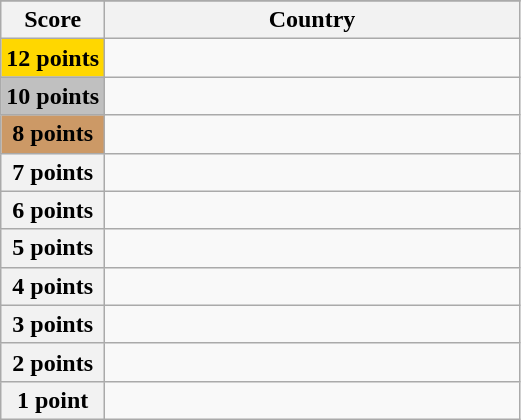<table class="wikitable">
<tr>
</tr>
<tr>
<th scope="col" width="20%">Score</th>
<th scope="col">Country</th>
</tr>
<tr>
<th scope="row" style="background:gold">12 points</th>
<td></td>
</tr>
<tr>
<th scope="row" style="background:silver">10 points</th>
<td></td>
</tr>
<tr>
<th scope="row" style="background:#CC9966">8 points</th>
<td></td>
</tr>
<tr>
<th scope="row">7 points</th>
<td></td>
</tr>
<tr>
<th scope="row">6 points</th>
<td></td>
</tr>
<tr>
<th scope="row">5 points</th>
<td></td>
</tr>
<tr>
<th scope="row">4 points</th>
<td></td>
</tr>
<tr>
<th scope="row">3 points</th>
<td></td>
</tr>
<tr>
<th scope="row">2 points</th>
<td></td>
</tr>
<tr>
<th scope="row">1 point</th>
<td></td>
</tr>
</table>
